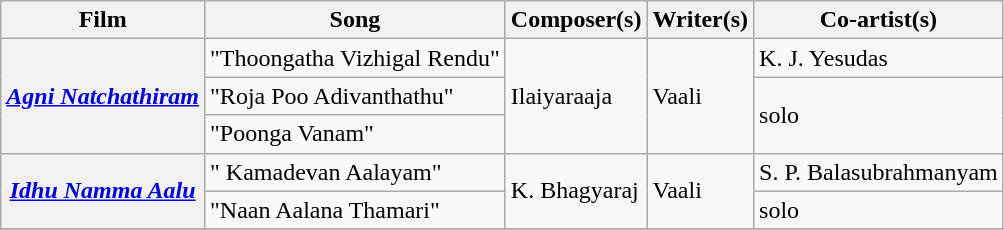<table class="wikitable">
<tr>
<th>Film</th>
<th>Song</th>
<th>Composer(s)</th>
<th>Writer(s)</th>
<th>Co-artist(s)</th>
</tr>
<tr>
<th Rowspan=3><em><a href='#'>Agni Natchathiram</a></em></th>
<td>"Thoongatha Vizhigal Rendu"</td>
<td Rowspan=3>Ilaiyaraaja</td>
<td rowspan=3>Vaali</td>
<td>K. J. Yesudas</td>
</tr>
<tr>
<td>"Roja Poo Adivanthathu"</td>
<td rowspan=2>solo</td>
</tr>
<tr>
<td>"Poonga Vanam"</td>
</tr>
<tr>
<th Rowspan=2><em><a href='#'>Idhu Namma Aalu</a></em></th>
<td>" Kamadevan Aalayam"</td>
<td Rowspan=2>K. Bhagyaraj</td>
<td Rowspan=2>Vaali</td>
<td rowspan=1>S. P. Balasubrahmanyam</td>
</tr>
<tr>
<td>"Naan Aalana Thamari"</td>
<td>solo</td>
</tr>
<tr>
</tr>
</table>
